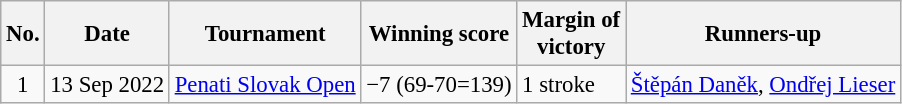<table class="wikitable" style="font-size:95%;">
<tr>
<th>No.</th>
<th>Date</th>
<th>Tournament</th>
<th>Winning score</th>
<th>Margin of<br>victory</th>
<th>Runners-up</th>
</tr>
<tr>
<td align=center>1</td>
<td align=right>13 Sep 2022</td>
<td><a href='#'>Penati Slovak Open</a></td>
<td>−7 (69-70=139)</td>
<td>1 stroke</td>
<td> <a href='#'>Štěpán Daněk</a>,  <a href='#'>Ondřej Lieser</a></td>
</tr>
</table>
